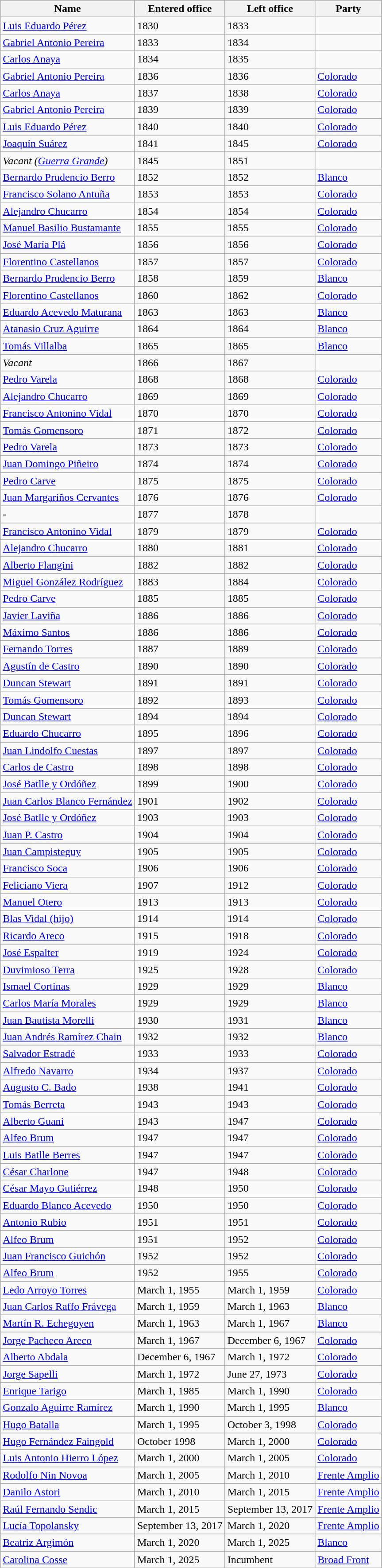<table class="wikitable">
<tr>
<th>Name</th>
<th>Entered office</th>
<th>Left office</th>
<th>Party</th>
</tr>
<tr>
<td><a href='#'>Luis Eduardo Pérez</a></td>
<td>1830</td>
<td>1833</td>
<td></td>
</tr>
<tr>
<td><a href='#'>Gabriel Antonio Pereira</a></td>
<td>1833</td>
<td>1834</td>
<td></td>
</tr>
<tr>
<td><a href='#'>Carlos Anaya</a></td>
<td>1834</td>
<td>1835</td>
<td></td>
</tr>
<tr>
<td><a href='#'>Gabriel Antonio Pereira</a></td>
<td>1836</td>
<td>1836</td>
<td><a href='#'>Colorado</a></td>
</tr>
<tr>
<td><a href='#'>Carlos Anaya</a></td>
<td>1837</td>
<td>1838</td>
<td><a href='#'>Colorado</a></td>
</tr>
<tr>
<td><a href='#'>Gabriel Antonio Pereira</a></td>
<td>1839</td>
<td>1839</td>
<td><a href='#'>Colorado</a></td>
</tr>
<tr>
<td><a href='#'>Luis Eduardo Pérez</a></td>
<td>1840</td>
<td>1840</td>
<td><a href='#'>Colorado</a></td>
</tr>
<tr>
<td><a href='#'>Joaquín Suárez</a></td>
<td>1841</td>
<td>1845</td>
<td><a href='#'>Colorado</a></td>
</tr>
<tr>
<td><em>Vacant (<a href='#'>Guerra Grande</a>)</em></td>
<td>1845</td>
<td>1851</td>
<td></td>
</tr>
<tr>
<td><a href='#'>Bernardo Prudencio Berro</a></td>
<td>1852</td>
<td>1852</td>
<td><a href='#'>Blanco</a></td>
</tr>
<tr>
<td><a href='#'>Francisco Solano Antuña</a></td>
<td>1853</td>
<td>1853</td>
<td><a href='#'>Colorado</a></td>
</tr>
<tr>
<td><a href='#'>Alejandro Chucarro</a></td>
<td>1854</td>
<td>1854</td>
<td><a href='#'>Colorado</a></td>
</tr>
<tr>
<td><a href='#'>Manuel Basilio Bustamante</a></td>
<td>1855</td>
<td>1855</td>
<td><a href='#'>Colorado</a></td>
</tr>
<tr>
<td><a href='#'>José María Plá</a></td>
<td>1856</td>
<td>1856</td>
<td><a href='#'>Colorado</a></td>
</tr>
<tr>
<td><a href='#'>Florentino Castellanos</a></td>
<td>1857</td>
<td>1857</td>
<td><a href='#'>Colorado</a></td>
</tr>
<tr>
<td><a href='#'>Bernardo Prudencio Berro</a></td>
<td>1858</td>
<td>1859</td>
<td><a href='#'>Blanco</a></td>
</tr>
<tr>
<td><a href='#'>Florentino Castellanos</a></td>
<td>1860</td>
<td>1862</td>
<td><a href='#'>Colorado</a></td>
</tr>
<tr>
<td><a href='#'>Eduardo Acevedo Maturana</a></td>
<td>1863</td>
<td>1863</td>
<td><a href='#'>Blanco</a></td>
</tr>
<tr>
<td><a href='#'>Atanasio Cruz Aguirre</a></td>
<td>1864</td>
<td>1864</td>
<td><a href='#'>Blanco</a></td>
</tr>
<tr>
<td><a href='#'>Tomás Villalba</a></td>
<td>1865</td>
<td>1865</td>
<td><a href='#'>Blanco</a></td>
</tr>
<tr>
<td><em>Vacant</em></td>
<td>1866</td>
<td>1867</td>
<td></td>
</tr>
<tr>
<td><a href='#'>Pedro Varela</a></td>
<td>1868</td>
<td>1868</td>
<td><a href='#'>Colorado</a></td>
</tr>
<tr>
<td><a href='#'>Alejandro Chucarro</a></td>
<td>1869</td>
<td>1869</td>
<td><a href='#'>Colorado</a></td>
</tr>
<tr>
<td><a href='#'>Francisco Antonino Vidal</a></td>
<td>1870</td>
<td>1870</td>
<td><a href='#'>Colorado</a></td>
</tr>
<tr>
<td><a href='#'>Tomás Gomensoro</a></td>
<td>1871</td>
<td>1872</td>
<td><a href='#'>Colorado</a></td>
</tr>
<tr>
<td><a href='#'>Pedro Varela</a></td>
<td>1873</td>
<td>1873</td>
<td><a href='#'>Colorado</a></td>
</tr>
<tr>
<td><a href='#'>Juan Domingo Piñeiro</a></td>
<td>1874</td>
<td>1874</td>
<td><a href='#'>Colorado</a></td>
</tr>
<tr>
<td><a href='#'>Pedro Carve</a></td>
<td>1875</td>
<td>1875</td>
<td><a href='#'>Colorado</a></td>
</tr>
<tr>
<td><a href='#'>Juan Margariños Cervantes</a></td>
<td>1876</td>
<td>1876</td>
<td><a href='#'>Colorado</a></td>
</tr>
<tr>
<td>-</td>
<td>1877</td>
<td>1878</td>
<td></td>
</tr>
<tr>
<td><a href='#'>Francisco Antonino Vidal</a></td>
<td>1879</td>
<td>1879</td>
<td><a href='#'>Colorado</a></td>
</tr>
<tr>
<td><a href='#'>Alejandro Chucarro</a></td>
<td>1880</td>
<td>1881</td>
<td><a href='#'>Colorado</a></td>
</tr>
<tr>
<td><a href='#'>Alberto Flangini</a></td>
<td>1882</td>
<td>1882</td>
<td><a href='#'>Colorado</a></td>
</tr>
<tr>
<td><a href='#'>Miguel González Rodríguez</a></td>
<td>1883</td>
<td>1884</td>
<td><a href='#'>Colorado</a></td>
</tr>
<tr>
<td><a href='#'>Pedro Carve</a></td>
<td>1885</td>
<td>1885</td>
<td><a href='#'>Colorado</a></td>
</tr>
<tr>
<td><a href='#'>Javier Laviña</a></td>
<td>1886</td>
<td>1886</td>
<td><a href='#'>Colorado</a></td>
</tr>
<tr>
<td><a href='#'>Máximo Santos</a></td>
<td>1886</td>
<td>1886</td>
<td><a href='#'>Colorado</a></td>
</tr>
<tr>
<td><a href='#'>Fernando Torres</a></td>
<td>1887</td>
<td>1889</td>
<td><a href='#'>Colorado</a></td>
</tr>
<tr>
<td><a href='#'>Agustín de Castro</a></td>
<td>1890</td>
<td>1890</td>
<td><a href='#'>Colorado</a></td>
</tr>
<tr>
<td><a href='#'>Duncan Stewart</a></td>
<td>1891</td>
<td>1891</td>
<td><a href='#'>Colorado</a></td>
</tr>
<tr>
<td><a href='#'>Tomás Gomensoro</a></td>
<td>1892</td>
<td>1893</td>
<td><a href='#'>Colorado</a></td>
</tr>
<tr>
<td><a href='#'>Duncan Stewart</a></td>
<td>1894</td>
<td>1894</td>
<td><a href='#'>Colorado</a></td>
</tr>
<tr>
<td><a href='#'>Eduardo Chucarro</a></td>
<td>1895</td>
<td>1896</td>
<td><a href='#'>Colorado</a></td>
</tr>
<tr>
<td><a href='#'>Juan Lindolfo Cuestas</a></td>
<td>1897</td>
<td>1897</td>
<td><a href='#'>Colorado</a></td>
</tr>
<tr>
<td><a href='#'>Carlos de Castro</a></td>
<td>1898</td>
<td>1898</td>
<td><a href='#'>Colorado</a></td>
</tr>
<tr>
<td><a href='#'>José Batlle y Ordóñez</a></td>
<td>1899</td>
<td>1900</td>
<td><a href='#'>Colorado</a></td>
</tr>
<tr>
<td><a href='#'>Juan Carlos Blanco Fernández</a></td>
<td>1901</td>
<td>1902</td>
<td><a href='#'>Colorado</a></td>
</tr>
<tr>
<td><a href='#'>José Batlle y Ordóñez</a></td>
<td>1903</td>
<td>1903</td>
<td><a href='#'>Colorado</a></td>
</tr>
<tr>
<td><a href='#'>Juan P. Castro</a></td>
<td>1904</td>
<td>1904</td>
<td><a href='#'>Colorado</a></td>
</tr>
<tr>
<td><a href='#'>Juan Campisteguy</a></td>
<td>1905</td>
<td>1905</td>
<td><a href='#'>Colorado</a></td>
</tr>
<tr>
<td><a href='#'>Francisco Soca</a></td>
<td>1906</td>
<td>1906</td>
<td><a href='#'>Colorado</a></td>
</tr>
<tr>
<td><a href='#'>Feliciano Viera</a></td>
<td>1907</td>
<td>1912</td>
<td><a href='#'>Colorado</a></td>
</tr>
<tr>
<td><a href='#'>Manuel Otero</a></td>
<td>1913</td>
<td>1913</td>
<td><a href='#'>Colorado</a></td>
</tr>
<tr>
<td><a href='#'>Blas Vidal (hijo)</a></td>
<td>1914</td>
<td>1914</td>
<td><a href='#'>Colorado</a></td>
</tr>
<tr>
<td><a href='#'>Ricardo Areco</a></td>
<td>1915</td>
<td>1918</td>
<td><a href='#'>Colorado</a></td>
</tr>
<tr>
<td><a href='#'>José Espalter</a></td>
<td>1919</td>
<td>1924</td>
<td><a href='#'>Colorado</a></td>
</tr>
<tr>
<td><a href='#'>Duvimioso Terra</a></td>
<td>1925</td>
<td>1928</td>
<td><a href='#'>Colorado</a></td>
</tr>
<tr>
<td><a href='#'>Ismael Cortinas</a></td>
<td>1929</td>
<td>1929</td>
<td><a href='#'>Blanco</a></td>
</tr>
<tr>
<td><a href='#'>Carlos María Morales</a></td>
<td>1929</td>
<td>1929</td>
<td><a href='#'>Blanco</a></td>
</tr>
<tr>
<td><a href='#'>Juan Bautista Morelli</a></td>
<td>1930</td>
<td>1931</td>
<td><a href='#'>Blanco</a></td>
</tr>
<tr>
<td><a href='#'>Juan Andrés Ramírez Chain</a></td>
<td>1932</td>
<td>1932</td>
<td><a href='#'>Blanco</a></td>
</tr>
<tr>
<td><a href='#'>Salvador Estradé</a></td>
<td>1933</td>
<td>1933</td>
<td><a href='#'>Colorado</a></td>
</tr>
<tr>
<td><a href='#'>Alfredo Navarro</a></td>
<td>1934</td>
<td>1937</td>
<td><a href='#'>Colorado</a></td>
</tr>
<tr>
<td><a href='#'>Augusto C. Bado</a></td>
<td>1938</td>
<td>1941</td>
<td><a href='#'>Colorado</a></td>
</tr>
<tr>
<td><a href='#'>Tomás Berreta</a></td>
<td>1943</td>
<td>1943</td>
<td><a href='#'>Colorado</a></td>
</tr>
<tr>
<td><a href='#'>Alberto Guani</a></td>
<td>1943</td>
<td>1947</td>
<td><a href='#'>Colorado</a></td>
</tr>
<tr>
<td><a href='#'>Alfeo Brum</a></td>
<td>1947</td>
<td>1947</td>
<td><a href='#'>Colorado</a></td>
</tr>
<tr>
<td><a href='#'>Luis Batlle Berres</a></td>
<td>1947</td>
<td>1947</td>
<td><a href='#'>Colorado</a></td>
</tr>
<tr>
<td><a href='#'>César Charlone</a></td>
<td>1947</td>
<td>1948</td>
<td><a href='#'>Colorado</a></td>
</tr>
<tr>
<td><a href='#'>César Mayo Gutiérrez</a></td>
<td>1948</td>
<td>1950</td>
<td><a href='#'>Colorado</a></td>
</tr>
<tr>
<td><a href='#'>Eduardo Blanco Acevedo</a></td>
<td>1950</td>
<td>1950</td>
<td><a href='#'>Colorado</a></td>
</tr>
<tr>
<td><a href='#'>Antonio Rubio</a></td>
<td>1951</td>
<td>1951</td>
<td><a href='#'>Colorado</a></td>
</tr>
<tr>
<td><a href='#'>Alfeo Brum</a></td>
<td>1951</td>
<td>1952</td>
<td><a href='#'>Colorado</a></td>
</tr>
<tr>
<td><a href='#'>Juan Francisco Guichón</a></td>
<td>1952</td>
<td>1952</td>
<td><a href='#'>Colorado</a></td>
</tr>
<tr>
<td><a href='#'>Alfeo Brum</a></td>
<td>1952</td>
<td>1955</td>
<td><a href='#'>Colorado</a></td>
</tr>
<tr>
<td><a href='#'>Ledo Arroyo Torres</a></td>
<td>March 1, 1955</td>
<td>March 1, 1959</td>
<td><a href='#'>Colorado</a></td>
</tr>
<tr>
<td><a href='#'>Juan Carlos Raffo Frávega</a></td>
<td>March 1, 1959</td>
<td>March 1, 1963</td>
<td><a href='#'>Blanco</a></td>
</tr>
<tr>
<td><a href='#'>Martín R. Echegoyen</a></td>
<td>March 1, 1963</td>
<td>March 1, 1967</td>
<td><a href='#'>Blanco</a></td>
</tr>
<tr>
<td><a href='#'>Jorge Pacheco Areco</a></td>
<td>March 1, 1967</td>
<td>December 6, 1967</td>
<td><a href='#'>Colorado</a></td>
</tr>
<tr>
<td><a href='#'>Alberto Abdala</a></td>
<td>December 6, 1967</td>
<td>March 1, 1972</td>
<td><a href='#'>Colorado</a></td>
</tr>
<tr>
<td><a href='#'>Jorge Sapelli</a></td>
<td>March 1, 1972</td>
<td>June 27, 1973</td>
<td><a href='#'>Colorado</a></td>
</tr>
<tr>
<td><a href='#'>Enrique Tarigo</a></td>
<td>March 1, 1985</td>
<td>March 1, 1990</td>
<td><a href='#'>Colorado</a></td>
</tr>
<tr>
<td><a href='#'>Gonzalo Aguirre Ramírez</a></td>
<td>March 1, 1990</td>
<td>March 1, 1995</td>
<td><a href='#'>Blanco</a></td>
</tr>
<tr>
<td><a href='#'>Hugo Batalla</a></td>
<td>March 1, 1995</td>
<td>October 3, 1998</td>
<td><a href='#'>Colorado</a></td>
</tr>
<tr>
<td><a href='#'>Hugo Fernández Faingold</a></td>
<td>October 1998</td>
<td>March 1, 2000</td>
<td><a href='#'>Colorado</a></td>
</tr>
<tr>
<td><a href='#'>Luis Antonio Hierro López</a></td>
<td>March 1, 2000</td>
<td>March 1, 2005</td>
<td><a href='#'>Colorado</a></td>
</tr>
<tr>
<td><a href='#'>Rodolfo Nin Novoa</a></td>
<td>March 1, 2005</td>
<td>March 1, 2010</td>
<td><a href='#'>Frente Amplio</a></td>
</tr>
<tr>
<td><a href='#'>Danilo Astori</a></td>
<td>March 1, 2010</td>
<td>March 1, 2015</td>
<td><a href='#'>Frente Amplio</a></td>
</tr>
<tr>
<td><a href='#'>Raúl Fernando Sendic</a></td>
<td>March 1, 2015</td>
<td>September 13, 2017</td>
<td><a href='#'>Frente Amplio</a></td>
</tr>
<tr>
<td><a href='#'>Lucía Topolansky</a></td>
<td>September 13, 2017</td>
<td>March 1, 2020</td>
<td><a href='#'>Frente Amplio</a></td>
</tr>
<tr>
<td><a href='#'>Beatriz Argimón</a></td>
<td>March 1, 2020</td>
<td>March 1, 2025</td>
<td><a href='#'>Blanco</a></td>
</tr>
<tr>
<td><a href='#'>Carolina Cosse</a></td>
<td>March 1, 2025</td>
<td>Incumbent</td>
<td><a href='#'>Broad Front</a></td>
</tr>
<tr>
</tr>
</table>
